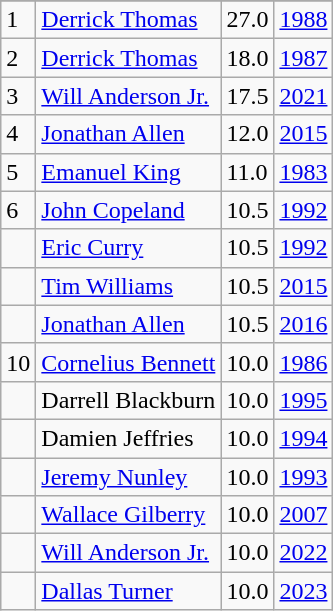<table class="wikitable">
<tr>
</tr>
<tr>
<td>1</td>
<td><a href='#'>Derrick Thomas</a></td>
<td>27.0</td>
<td><a href='#'>1988</a></td>
</tr>
<tr>
<td>2</td>
<td><a href='#'>Derrick Thomas</a></td>
<td>18.0</td>
<td><a href='#'>1987</a></td>
</tr>
<tr>
<td>3</td>
<td><a href='#'>Will Anderson Jr.</a></td>
<td>17.5</td>
<td><a href='#'>2021</a></td>
</tr>
<tr>
<td>4</td>
<td><a href='#'>Jonathan Allen</a></td>
<td>12.0</td>
<td><a href='#'>2015</a></td>
</tr>
<tr>
<td>5</td>
<td><a href='#'>Emanuel King</a></td>
<td>11.0</td>
<td><a href='#'>1983</a></td>
</tr>
<tr>
<td>6</td>
<td><a href='#'>John Copeland</a></td>
<td>10.5</td>
<td><a href='#'>1992</a></td>
</tr>
<tr>
<td></td>
<td><a href='#'>Eric Curry</a></td>
<td>10.5</td>
<td><a href='#'>1992</a></td>
</tr>
<tr>
<td></td>
<td><a href='#'>Tim Williams</a></td>
<td>10.5</td>
<td><a href='#'>2015</a></td>
</tr>
<tr>
<td></td>
<td><a href='#'>Jonathan Allen</a></td>
<td>10.5</td>
<td><a href='#'>2016</a></td>
</tr>
<tr>
<td>10</td>
<td><a href='#'>Cornelius Bennett</a></td>
<td>10.0</td>
<td><a href='#'>1986</a></td>
</tr>
<tr>
<td></td>
<td>Darrell Blackburn</td>
<td>10.0</td>
<td><a href='#'>1995</a></td>
</tr>
<tr>
<td></td>
<td>Damien Jeffries</td>
<td>10.0</td>
<td><a href='#'>1994</a></td>
</tr>
<tr>
<td></td>
<td><a href='#'>Jeremy Nunley</a></td>
<td>10.0</td>
<td><a href='#'>1993</a></td>
</tr>
<tr>
<td></td>
<td><a href='#'>Wallace Gilberry</a></td>
<td>10.0</td>
<td><a href='#'>2007</a></td>
</tr>
<tr>
<td></td>
<td><a href='#'>Will Anderson Jr.</a></td>
<td>10.0</td>
<td><a href='#'>2022</a></td>
</tr>
<tr>
<td></td>
<td><a href='#'>Dallas Turner</a></td>
<td>10.0</td>
<td><a href='#'>2023</a></td>
</tr>
</table>
